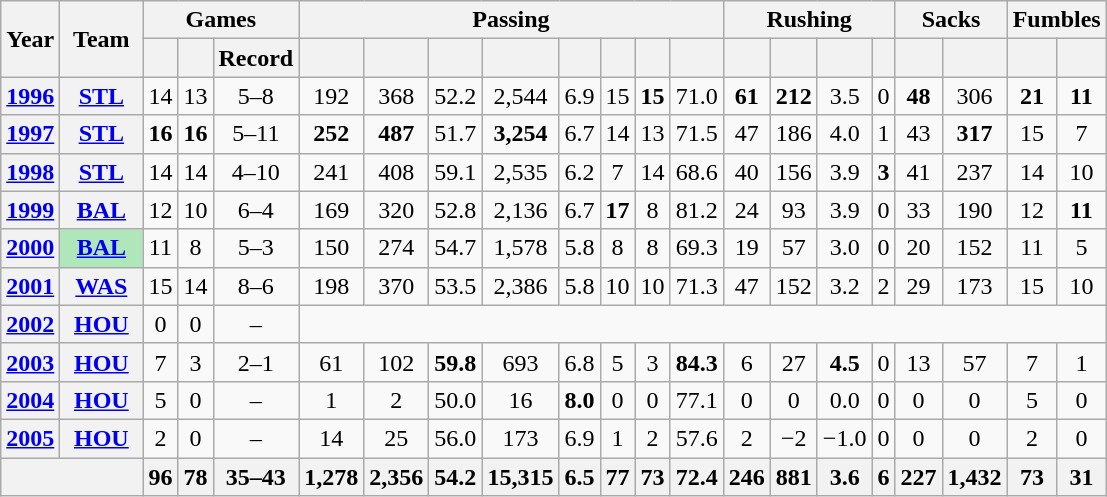<table class="wikitable" style="text-align:center;">
<tr>
<th rowspan="2">Year</th>
<th rowspan="2">Team</th>
<th colspan="3">Games</th>
<th colspan="8">Passing</th>
<th colspan="4">Rushing</th>
<th colspan="2">Sacks</th>
<th colspan="2">Fumbles</th>
</tr>
<tr>
<th></th>
<th></th>
<th>Record</th>
<th></th>
<th></th>
<th></th>
<th></th>
<th></th>
<th></th>
<th></th>
<th></th>
<th></th>
<th></th>
<th></th>
<th></th>
<th></th>
<th></th>
<th></th>
<th></th>
</tr>
<tr>
<th><a href='#'>1996</a></th>
<th><a href='#'>STL</a></th>
<td>14</td>
<td>13</td>
<td>5–8</td>
<td>192</td>
<td>368</td>
<td>52.2</td>
<td>2,544</td>
<td>6.9</td>
<td>15</td>
<td><strong>15</strong></td>
<td>71.0</td>
<td><strong>61</strong></td>
<td><strong>212</strong></td>
<td>3.5</td>
<td>0</td>
<td><strong>48</strong></td>
<td>306</td>
<td><strong>21</strong></td>
<td><strong>11</strong></td>
</tr>
<tr>
<th><a href='#'>1997</a></th>
<th><a href='#'>STL</a></th>
<td><strong>16</strong></td>
<td><strong>16</strong></td>
<td>5–11</td>
<td><strong>252</strong></td>
<td><strong>487</strong></td>
<td>51.7</td>
<td><strong>3,254</strong></td>
<td>6.7</td>
<td>14</td>
<td>13</td>
<td>71.5</td>
<td>47</td>
<td>186</td>
<td>4.0</td>
<td>1</td>
<td>43</td>
<td><strong>317</strong></td>
<td>15</td>
<td>7</td>
</tr>
<tr>
<th><a href='#'>1998</a></th>
<th><a href='#'>STL</a></th>
<td>14</td>
<td>14</td>
<td>4–10</td>
<td>241</td>
<td>408</td>
<td>59.1</td>
<td>2,535</td>
<td>6.2</td>
<td>7</td>
<td>14</td>
<td>68.6</td>
<td>40</td>
<td>156</td>
<td>3.9</td>
<td><strong>3</strong></td>
<td>41</td>
<td>237</td>
<td>14</td>
<td>10</td>
</tr>
<tr>
<th><a href='#'>1999</a></th>
<th><a href='#'>BAL</a></th>
<td>12</td>
<td>10</td>
<td>6–4</td>
<td>169</td>
<td>320</td>
<td>52.8</td>
<td>2,136</td>
<td>6.7</td>
<td><strong>17</strong></td>
<td>8</td>
<td>81.2</td>
<td>24</td>
<td>93</td>
<td>3.9</td>
<td>0</td>
<td>33</td>
<td>190</td>
<td>12</td>
<td><strong>11</strong></td>
</tr>
<tr>
<th><a href='#'>2000</a></th>
<th style="background:#afe6ba; width:3em;"><a href='#'>BAL</a></th>
<td>11</td>
<td>8</td>
<td>5–3</td>
<td>150</td>
<td>274</td>
<td>54.7</td>
<td>1,578</td>
<td>5.8</td>
<td>8</td>
<td>8</td>
<td>69.3</td>
<td>19</td>
<td>57</td>
<td>3.0</td>
<td>0</td>
<td>20</td>
<td>152</td>
<td>11</td>
<td>5</td>
</tr>
<tr>
<th><a href='#'>2001</a></th>
<th><a href='#'>WAS</a></th>
<td>15</td>
<td>14</td>
<td>8–6</td>
<td>198</td>
<td>370</td>
<td>53.5</td>
<td>2,386</td>
<td>5.8</td>
<td>10</td>
<td>10</td>
<td>71.3</td>
<td>47</td>
<td>152</td>
<td>3.2</td>
<td>2</td>
<td>29</td>
<td>173</td>
<td>15</td>
<td>10</td>
</tr>
<tr>
<th><a href='#'>2002</a></th>
<th><a href='#'>HOU</a></th>
<td>0</td>
<td>0</td>
<td>–</td>
<td colspan="16"></td>
</tr>
<tr>
<th><a href='#'>2003</a></th>
<th><a href='#'>HOU</a></th>
<td>7</td>
<td>3</td>
<td>2–1</td>
<td>61</td>
<td>102</td>
<td><strong>59.8</strong></td>
<td>693</td>
<td>6.8</td>
<td>5</td>
<td>3</td>
<td><strong>84.3</strong></td>
<td>6</td>
<td>27</td>
<td><strong>4.5</strong></td>
<td>0</td>
<td>13</td>
<td>57</td>
<td>7</td>
<td>1</td>
</tr>
<tr>
<th><a href='#'>2004</a></th>
<th><a href='#'>HOU</a></th>
<td>5</td>
<td>0</td>
<td>–</td>
<td>1</td>
<td>2</td>
<td>50.0</td>
<td>16</td>
<td><strong>8.0</strong></td>
<td>0</td>
<td>0</td>
<td>77.1</td>
<td>0</td>
<td>0</td>
<td>0.0</td>
<td>0</td>
<td>0</td>
<td>0</td>
<td>5</td>
<td>0</td>
</tr>
<tr>
<th><a href='#'>2005</a></th>
<th><a href='#'>HOU</a></th>
<td>2</td>
<td>0</td>
<td>–</td>
<td>14</td>
<td>25</td>
<td>56.0</td>
<td>173</td>
<td>6.9</td>
<td>1</td>
<td>2</td>
<td>57.6</td>
<td>2</td>
<td>−2</td>
<td>−1.0</td>
<td>0</td>
<td>0</td>
<td>0</td>
<td>2</td>
<td>0</td>
</tr>
<tr>
<th colspan="2"></th>
<th>96</th>
<th>78</th>
<th>35–43</th>
<th>1,278</th>
<th>2,356</th>
<th>54.2</th>
<th>15,315</th>
<th>6.5</th>
<th>77</th>
<th>73</th>
<th>72.4</th>
<th>246</th>
<th>881</th>
<th>3.6</th>
<th>6</th>
<th>227</th>
<th>1,432</th>
<th>73</th>
<th>31</th>
</tr>
</table>
